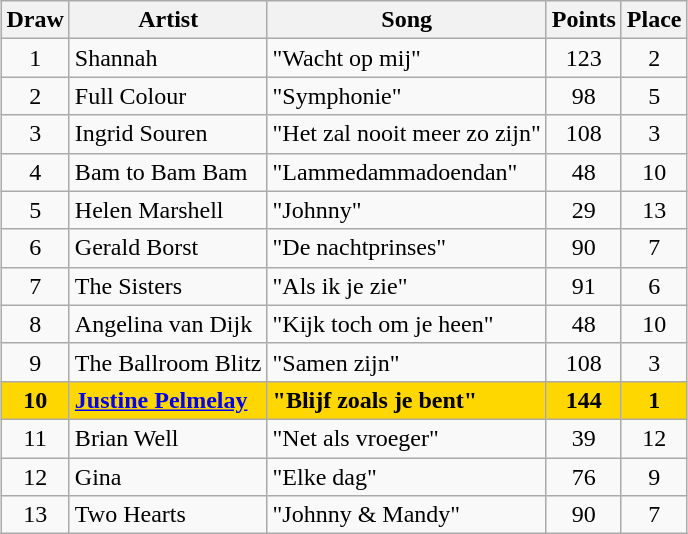<table class="sortable wikitable" style="margin: 1em auto 1em auto; text-align:center">
<tr>
<th>Draw</th>
<th>Artist</th>
<th>Song</th>
<th>Points</th>
<th>Place</th>
</tr>
<tr>
<td>1</td>
<td align="left">Shannah</td>
<td align="left">"Wacht op mij"</td>
<td>123</td>
<td>2</td>
</tr>
<tr>
<td>2</td>
<td align="left">Full Colour</td>
<td align="left">"Symphonie"</td>
<td>98</td>
<td>5</td>
</tr>
<tr>
<td>3</td>
<td align="left">Ingrid Souren</td>
<td align="left">"Het zal nooit meer zo zijn"</td>
<td>108</td>
<td>3</td>
</tr>
<tr>
<td>4</td>
<td align="left">Bam to Bam Bam</td>
<td align="left">"Lammedammadoendan"</td>
<td>48</td>
<td>10</td>
</tr>
<tr>
<td>5</td>
<td align="left">Helen Marshell</td>
<td align="left">"Johnny"</td>
<td>29</td>
<td>13</td>
</tr>
<tr>
<td>6</td>
<td align="left">Gerald Borst</td>
<td align="left">"De nachtprinses"</td>
<td>90</td>
<td>7</td>
</tr>
<tr>
<td>7</td>
<td align="left">The Sisters</td>
<td align="left">"Als ik je zie"</td>
<td>91</td>
<td>6</td>
</tr>
<tr>
<td>8</td>
<td align="left">Angelina van Dijk</td>
<td align="left">"Kijk toch om je heen"</td>
<td>48</td>
<td>10</td>
</tr>
<tr>
<td>9</td>
<td align="left">The Ballroom Blitz</td>
<td align="left">"Samen zijn"</td>
<td>108</td>
<td>3</td>
</tr>
<tr style="font-weight:bold; background:gold;">
<td>10</td>
<td align="left"><a href='#'>Justine Pelmelay</a></td>
<td align="left">"Blijf zoals je bent"</td>
<td>144</td>
<td>1</td>
</tr>
<tr>
<td>11</td>
<td align="left">Brian Well</td>
<td align="left">"Net als vroeger"</td>
<td>39</td>
<td>12</td>
</tr>
<tr>
<td>12</td>
<td align="left">Gina</td>
<td align="left">"Elke dag"</td>
<td>76</td>
<td>9</td>
</tr>
<tr>
<td>13</td>
<td align="left">Two Hearts</td>
<td align="left">"Johnny & Mandy"</td>
<td>90</td>
<td>7</td>
</tr>
</table>
